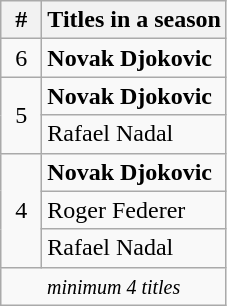<table class="wikitable" style="display:inline-table;">
<tr>
<th width=20>#</th>
<th>Titles in a season</th>
</tr>
<tr>
<td style="text-align: center;">6</td>
<td><strong> Novak Djokovic</strong></td>
</tr>
<tr>
<td rowspan="2" style="text-align: center;">5</td>
<td><strong> Novak Djokovic</strong></td>
</tr>
<tr>
<td> Rafael Nadal</td>
</tr>
<tr>
<td rowspan="3" style="text-align: center;">4</td>
<td><strong> Novak Djokovic</strong></td>
</tr>
<tr>
<td> Roger Federer</td>
</tr>
<tr>
<td> Rafael Nadal</td>
</tr>
<tr>
<td colspan="3" style="text-align: center;"><small><em>minimum 4 titles</em></small></td>
</tr>
</table>
